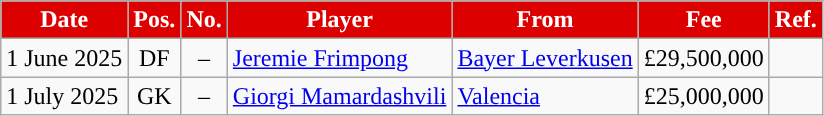<table class="wikitable plainrowheaders sortable">
<tr>
<th style="background:#DD0000; color:white; ">Date</th>
<th style="background:#DD0000; color:white; ">Pos.</th>
<th style="background:#DD0000; color:white; ">No.</th>
<th style="background:#DD0000; color:white; ">Player</th>
<th style="background:#DD0000; color:white; ">From</th>
<th style="background:#DD0000; color:white; ">Fee</th>
<th style="background:#DD0000; color:white; ">Ref.</th>
</tr>
<tr>
<td>1 June 2025</td>
<td style="text-align:center">DF</td>
<td style="text-align:center">–</td>
<td> <a href='#'>Jeremie Frimpong</a></td>
<td> <a href='#'>Bayer Leverkusen</a></td>
<td> £29,500,000</td>
<td></td>
</tr>
<tr>
<td>1 July 2025</td>
<td style="text-align:center">GK</td>
<td style="text-align:center">–</td>
<td> <a href='#'>Giorgi Mamardashvili</a></td>
<td> <a href='#'>Valencia</a></td>
<td> £25,000,000</td>
<td></td>
</tr>
</table>
